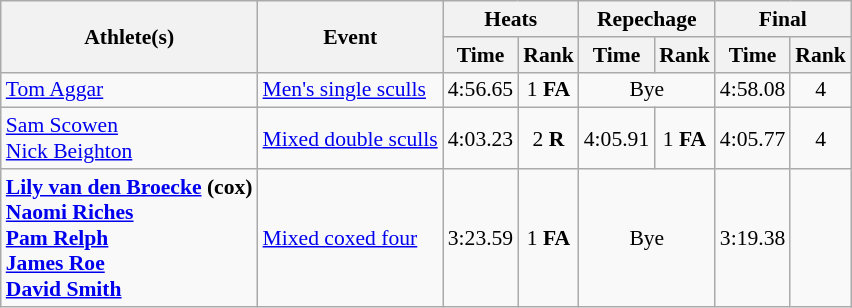<table class="wikitable" style="font-size:90%">
<tr>
<th rowspan="2">Athlete(s)</th>
<th rowspan="2">Event</th>
<th colspan="2">Heats</th>
<th colspan="2">Repechage</th>
<th colspan="2">Final</th>
</tr>
<tr>
<th>Time</th>
<th>Rank</th>
<th>Time</th>
<th>Rank</th>
<th>Time</th>
<th>Rank</th>
</tr>
<tr>
<td><a href='#'>Tom Aggar</a></td>
<td><a href='#'>Men's single sculls</a></td>
<td align="center">4:56.65</td>
<td align="center">1 <strong>FA</strong></td>
<td align="center" colspan=2>Bye</td>
<td align="center">4:58.08</td>
<td align="center">4</td>
</tr>
<tr>
<td><a href='#'>Sam Scowen</a><br><a href='#'>Nick Beighton</a></td>
<td><a href='#'>Mixed double sculls</a></td>
<td align="center">4:03.23</td>
<td align="center">2 <strong>R</strong></td>
<td align="center">4:05.91</td>
<td align="center">1 <strong>FA</strong></td>
<td align="center">4:05.77</td>
<td align="center">4</td>
</tr>
<tr>
<td><strong><a href='#'>Lily van den Broecke</a> (cox)<br><a href='#'>Naomi Riches</a><br><a href='#'>Pam Relph</a><br><a href='#'>James Roe</a><br><a href='#'>David Smith</a></strong></td>
<td><a href='#'>Mixed coxed four</a></td>
<td align="center">3:23.59</td>
<td align="center">1 <strong>FA</strong></td>
<td align="center" colspan=2>Bye</td>
<td align="center">3:19.38</td>
<td align="center"></td>
</tr>
</table>
